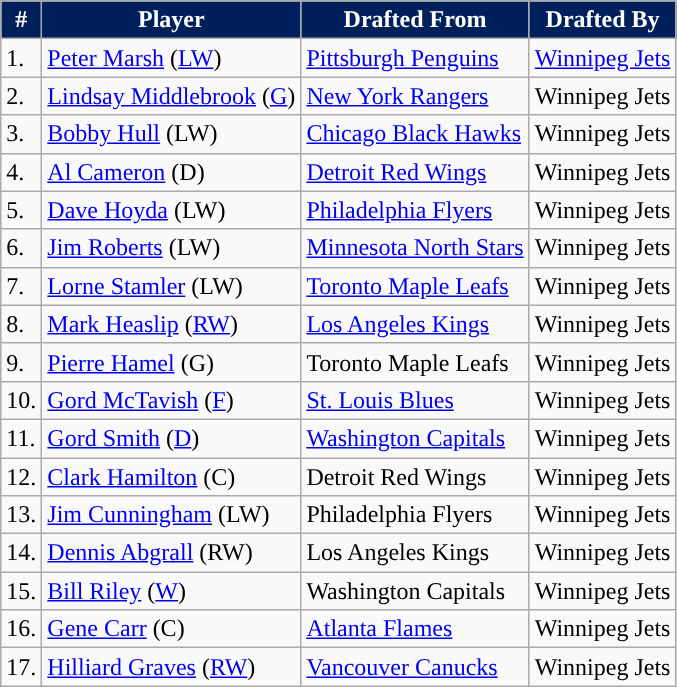<table class="wikitable">
<tr>
<th style="color:white; background:#00205b; ">#</th>
<th style="color:white; background:#00205b; ">Player</th>
<th style="color:white; background:#00205b; ">Drafted From</th>
<th style="color:white; background:#00205b; ">Drafted By</th>
</tr>
<tr>
<td>1.</td>
<td><a href='#'>Peter Marsh</a> (<a href='#'>LW</a>)</td>
<td><a href='#'>Pittsburgh Penguins</a></td>
<td><a href='#'>Winnipeg Jets</a></td>
</tr>
<tr>
<td>2.</td>
<td><a href='#'>Lindsay Middlebrook</a> (<a href='#'>G</a>)</td>
<td><a href='#'>New York Rangers</a></td>
<td>Winnipeg Jets</td>
</tr>
<tr>
<td>3.</td>
<td><a href='#'>Bobby Hull</a> (LW)</td>
<td><a href='#'>Chicago Black Hawks</a></td>
<td>Winnipeg Jets</td>
</tr>
<tr>
<td>4.</td>
<td><a href='#'>Al Cameron</a> (D)</td>
<td><a href='#'>Detroit Red Wings</a></td>
<td>Winnipeg Jets</td>
</tr>
<tr>
<td>5.</td>
<td><a href='#'>Dave Hoyda</a> (LW)</td>
<td><a href='#'>Philadelphia Flyers</a></td>
<td>Winnipeg Jets</td>
</tr>
<tr>
<td>6.</td>
<td><a href='#'>Jim Roberts</a> (LW)</td>
<td><a href='#'>Minnesota North Stars</a></td>
<td>Winnipeg Jets</td>
</tr>
<tr>
<td>7.</td>
<td><a href='#'>Lorne Stamler</a> (LW)</td>
<td><a href='#'>Toronto Maple Leafs</a></td>
<td>Winnipeg Jets</td>
</tr>
<tr>
<td>8.</td>
<td><a href='#'>Mark Heaslip</a> (<a href='#'>RW</a>)</td>
<td><a href='#'>Los Angeles Kings</a></td>
<td>Winnipeg Jets</td>
</tr>
<tr>
<td>9.</td>
<td><a href='#'>Pierre Hamel</a> (G)</td>
<td>Toronto Maple Leafs</td>
<td>Winnipeg Jets</td>
</tr>
<tr>
<td>10.</td>
<td><a href='#'>Gord McTavish</a> (<a href='#'>F</a>)</td>
<td><a href='#'>St. Louis Blues</a></td>
<td>Winnipeg Jets</td>
</tr>
<tr>
<td>11.</td>
<td><a href='#'>Gord Smith</a> (<a href='#'>D</a>)</td>
<td><a href='#'>Washington Capitals</a></td>
<td>Winnipeg Jets</td>
</tr>
<tr>
<td>12.</td>
<td><a href='#'>Clark Hamilton</a> (C)</td>
<td>Detroit Red Wings</td>
<td>Winnipeg Jets</td>
</tr>
<tr>
<td>13.</td>
<td><a href='#'>Jim Cunningham</a> (LW)</td>
<td>Philadelphia Flyers</td>
<td>Winnipeg Jets</td>
</tr>
<tr>
<td>14.</td>
<td><a href='#'>Dennis Abgrall</a> (RW)</td>
<td>Los Angeles Kings</td>
<td>Winnipeg Jets</td>
</tr>
<tr>
<td>15.</td>
<td><a href='#'>Bill Riley</a> (<a href='#'>W</a>)</td>
<td>Washington Capitals</td>
<td>Winnipeg Jets</td>
</tr>
<tr>
<td>16.</td>
<td><a href='#'>Gene Carr</a> (C)</td>
<td><a href='#'>Atlanta Flames</a></td>
<td>Winnipeg Jets</td>
</tr>
<tr>
<td>17.</td>
<td><a href='#'>Hilliard Graves</a> (<a href='#'>RW</a>)</td>
<td><a href='#'>Vancouver Canucks</a></td>
<td>Winnipeg Jets</td>
</tr>
</table>
